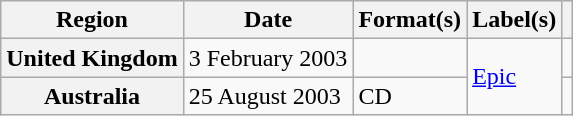<table class="wikitable plainrowheaders">
<tr>
<th scope="col">Region</th>
<th scope="col">Date</th>
<th scope="col">Format(s)</th>
<th scope="col">Label(s)</th>
<th scope="col"></th>
</tr>
<tr>
<th scope="row">United Kingdom</th>
<td>3 February 2003</td>
<td></td>
<td rowspan="2"><a href='#'>Epic</a></td>
<td></td>
</tr>
<tr>
<th scope="row">Australia</th>
<td>25 August 2003</td>
<td>CD</td>
<td></td>
</tr>
</table>
